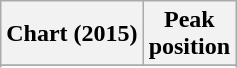<table class="wikitable sortable plainrowheaders" style="text-align:center;">
<tr>
<th scope="col">Chart (2015)</th>
<th scope="col">Peak<br>position</th>
</tr>
<tr>
</tr>
<tr>
</tr>
</table>
